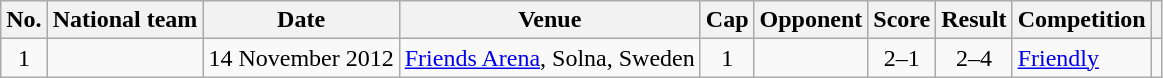<table class="wikitable">
<tr>
<th scope=col>No.</th>
<th>National team</th>
<th scope=col>Date</th>
<th scope=col>Venue</th>
<th scope=col>Cap</th>
<th scope=col>Opponent</th>
<th scope=col>Score</th>
<th scope=col>Result</th>
<th scope=col>Competition</th>
<th scope=col></th>
</tr>
<tr>
<td align=center>1</td>
<td></td>
<td>14 November 2012</td>
<td><a href='#'>Friends Arena</a>, Solna, Sweden</td>
<td align=center>1</td>
<td></td>
<td align=center>2–1</td>
<td align=center>2–4</td>
<td><a href='#'>Friendly</a></td>
<td></td>
</tr>
</table>
